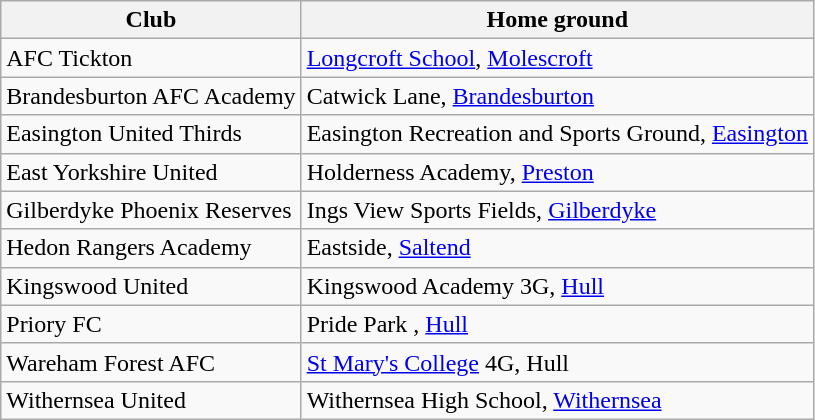<table class="wikitable" border="1">
<tr>
<th>Club</th>
<th>Home ground</th>
</tr>
<tr>
<td>AFC Tickton</td>
<td><a href='#'>Longcroft School</a>, <a href='#'>Molescroft</a></td>
</tr>
<tr>
<td>Brandesburton AFC Academy</td>
<td>Catwick Lane, <a href='#'>Brandesburton</a></td>
</tr>
<tr>
<td>Easington United Thirds</td>
<td>Easington Recreation and Sports Ground, <a href='#'>Easington</a></td>
</tr>
<tr>
<td>East Yorkshire United</td>
<td>Holderness Academy, <a href='#'>Preston</a></td>
</tr>
<tr>
<td>Gilberdyke Phoenix Reserves</td>
<td>Ings View Sports Fields, <a href='#'>Gilberdyke</a></td>
</tr>
<tr>
<td>Hedon Rangers Academy</td>
<td>Eastside, <a href='#'>Saltend</a></td>
</tr>
<tr>
<td>Kingswood United</td>
<td>Kingswood Academy 3G, <a href='#'>Hull</a></td>
</tr>
<tr>
<td>Priory FC</td>
<td>Pride Park , <a href='#'>Hull</a></td>
</tr>
<tr>
<td>Wareham Forest AFC</td>
<td><a href='#'>St Mary's College</a> 4G, Hull</td>
</tr>
<tr>
<td>Withernsea United</td>
<td>Withernsea High School, <a href='#'>Withernsea</a></td>
</tr>
</table>
